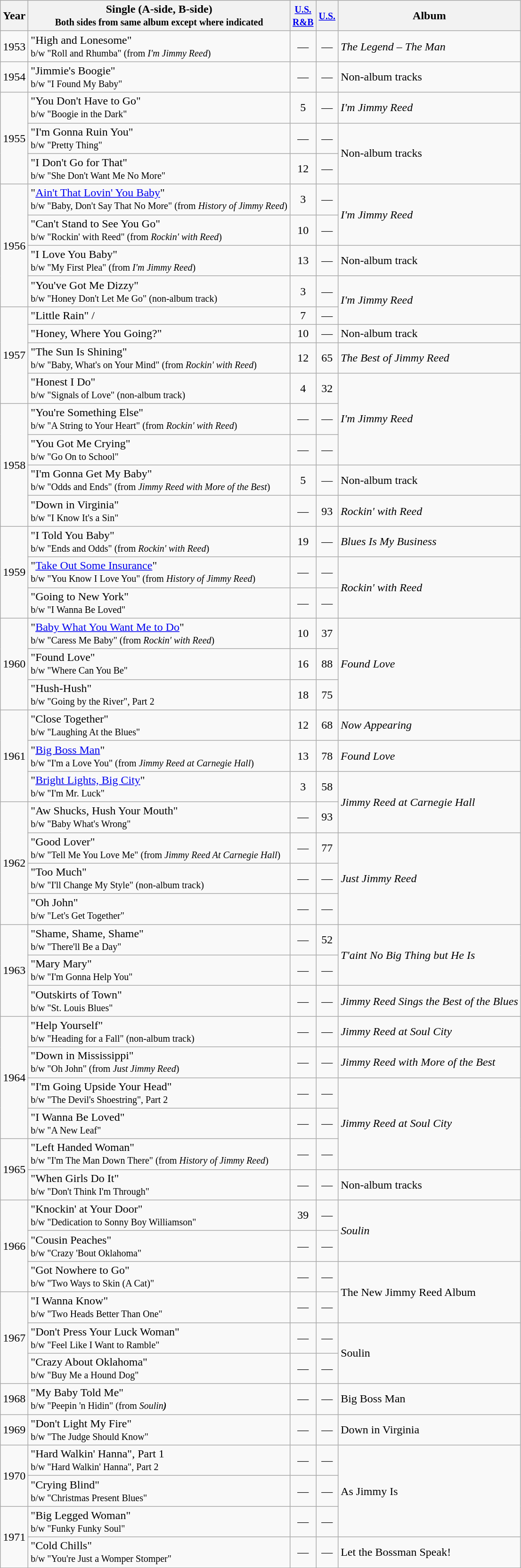<table class="wikitable">
<tr>
<th>Year</th>
<th>Single (A-side, B-side)<br><small>Both sides from same album except where indicated</small></th>
<th><small><a href='#'>U.S.<br>R&B</a></small></th>
<th><small><a href='#'>U.S.</a></small></th>
<th>Album</th>
</tr>
<tr>
<td>1953</td>
<td>"High and Lonesome"<br><small>b/w "Roll and Rhumba" (from <em>I'm Jimmy Reed</em>) </small></td>
<td style="text-align:center;">—</td>
<td style="text-align:center;">—</td>
<td align="left"><em>The Legend – The Man</em></td>
</tr>
<tr>
<td>1954</td>
<td>"Jimmie's Boogie"<br><small>b/w "I Found My Baby" </small></td>
<td style="text-align:center;">—</td>
<td style="text-align:center;">—</td>
<td align="left">Non-album tracks</td>
</tr>
<tr>
<td rowspan="3">1955</td>
<td>"You Don't Have to Go"<br><small>b/w "Boogie in the Dark" </small></td>
<td style="text-align:center;">5</td>
<td style="text-align:center;">—</td>
<td align="left"><em>I'm Jimmy Reed</em></td>
</tr>
<tr>
<td>"I'm Gonna Ruin You"<br><small>b/w "Pretty Thing" </small></td>
<td style="text-align:center;">—</td>
<td style="text-align:center;">—</td>
<td align="left" rowspan="2">Non-album tracks</td>
</tr>
<tr>
<td>"I Don't Go for That"<br><small>b/w "She Don't Want Me No More" </small></td>
<td style="text-align:center;">12</td>
<td style="text-align:center;">—</td>
</tr>
<tr>
<td rowspan="4">1956</td>
<td>"<a href='#'>Ain't That Lovin' You Baby</a>"<br><small>b/w "Baby, Don't Say That No More" (from <em>History of Jimmy Reed</em>) </small></td>
<td style="text-align:center;">3</td>
<td style="text-align:center;">—</td>
<td align="left" rowspan="2"><em>I'm Jimmy Reed</em></td>
</tr>
<tr>
<td>"Can't Stand to See You Go"<br><small>b/w "Rockin' with Reed" (from <em>Rockin' with Reed</em>) </small></td>
<td style="text-align:center;">10</td>
<td style="text-align:center;">—</td>
</tr>
<tr>
<td>"I Love You Baby"<br><small>b/w "My First Plea" (from <em>I'm Jimmy Reed</em>) </small></td>
<td style="text-align:center;">13</td>
<td style="text-align:center;">—</td>
<td align="left">Non-album track</td>
</tr>
<tr>
<td>"You've Got Me Dizzy"<br><small>b/w "Honey Don't Let Me Go" (non-album track) </small></td>
<td style="text-align:center;">3</td>
<td style="text-align:center;">—</td>
<td align="left" rowspan="2"><em>I'm Jimmy Reed</em></td>
</tr>
<tr>
<td rowspan="4">1957</td>
<td>"Little Rain" /</td>
<td style="text-align:center;">7</td>
<td style="text-align:center;">—</td>
</tr>
<tr>
<td>"Honey, Where You Going?"</td>
<td style="text-align:center;">10</td>
<td style="text-align:center;">—</td>
<td align="left">Non-album track</td>
</tr>
<tr>
<td>"The Sun Is Shining"<br><small>b/w "Baby, What's on Your Mind" (from <em>Rockin' with Reed</em>) </small></td>
<td style="text-align:center;">12</td>
<td style="text-align:center;">65</td>
<td align="left"><em>The Best of Jimmy Reed</em></td>
</tr>
<tr>
<td>"Honest I Do"<br><small>b/w "Signals of Love" (non-album track) </small></td>
<td style="text-align:center;">4</td>
<td style="text-align:center;">32</td>
<td align="left" rowspan="3"><em>I'm Jimmy Reed</em></td>
</tr>
<tr>
<td rowspan="4">1958</td>
<td>"You're Something Else"<br><small>b/w "A String to Your Heart" (from <em>Rockin' with Reed</em>) </small></td>
<td style="text-align:center;">—</td>
<td style="text-align:center;">—</td>
</tr>
<tr>
<td>"You Got Me Crying"<br><small>b/w "Go On to School" </small></td>
<td style="text-align:center;">—</td>
<td style="text-align:center;">—</td>
</tr>
<tr>
<td>"I'm Gonna Get My Baby"<br><small>b/w "Odds and Ends" (from <em>Jimmy Reed with More of the Best</em>) </small></td>
<td style="text-align:center;">5</td>
<td style="text-align:center;">—</td>
<td align="left">Non-album track</td>
</tr>
<tr>
<td>"Down in Virginia"<br><small>b/w "I Know It's a Sin" </small></td>
<td style="text-align:center;">—</td>
<td style="text-align:center;">93</td>
<td align="left"><em>Rockin' with Reed</em></td>
</tr>
<tr>
<td rowspan="3">1959</td>
<td>"I Told You Baby"<br><small>b/w "Ends and Odds" (from <em>Rockin' with Reed</em>) </small></td>
<td style="text-align:center;">19</td>
<td style="text-align:center;">—</td>
<td align="left"><em>Blues Is My Business</em></td>
</tr>
<tr>
<td>"<a href='#'>Take Out Some Insurance</a>"<br><small>b/w "You Know I Love You" (from <em>History of Jimmy Reed</em>) </small></td>
<td style="text-align:center;">—</td>
<td style="text-align:center;">—</td>
<td align="left" rowspan="2"><em>Rockin' with Reed</em></td>
</tr>
<tr>
<td>"Going to New York"<br><small>b/w "I Wanna Be Loved" </small></td>
<td style="text-align:center;">—</td>
<td style="text-align:center;">—</td>
</tr>
<tr>
<td rowspan="3">1960</td>
<td>"<a href='#'>Baby What You Want Me to Do</a>"<br><small>b/w "Caress Me Baby" (from <em>Rockin' with Reed</em>) </small></td>
<td style="text-align:center;">10</td>
<td style="text-align:center;">37</td>
<td align="left" rowspan="3"><em>Found Love</em></td>
</tr>
<tr>
<td>"Found Love"<br><small>b/w "Where Can You Be" </small></td>
<td style="text-align:center;">16</td>
<td style="text-align:center;">88</td>
</tr>
<tr>
<td>"Hush-Hush"<br><small>b/w "Going by the River", Part 2 </small></td>
<td style="text-align:center;">18</td>
<td style="text-align:center;">75</td>
</tr>
<tr>
<td rowspan="3">1961</td>
<td>"Close Together"<br><small>b/w "Laughing At the Blues" </small></td>
<td style="text-align:center;">12</td>
<td style="text-align:center;">68</td>
<td align="left"><em>Now Appearing</em></td>
</tr>
<tr>
<td>"<a href='#'>Big Boss Man</a>"<br><small>b/w "I'm a Love You" (from <em>Jimmy Reed at Carnegie Hall</em>) </small></td>
<td style="text-align:center;">13</td>
<td style="text-align:center;">78</td>
<td align="left"><em>Found Love</em></td>
</tr>
<tr>
<td>"<a href='#'>Bright Lights, Big City</a>"<br><small>b/w "I'm Mr. Luck" </small></td>
<td style="text-align:center;">3</td>
<td style="text-align:center;">58</td>
<td align="left" rowspan="2"><em>Jimmy Reed at Carnegie Hall</em></td>
</tr>
<tr>
<td rowspan="4">1962</td>
<td>"Aw Shucks, Hush Your Mouth"<br><small>b/w "Baby What's Wrong" </small></td>
<td style="text-align:center;">—</td>
<td style="text-align:center;">93</td>
</tr>
<tr>
<td>"Good Lover"<br><small>b/w "Tell Me You Love Me" (from <em>Jimmy Reed At Carnegie Hall</em>) </small></td>
<td style="text-align:center;">—</td>
<td style="text-align:center;">77</td>
<td align="left" rowspan="3"><em>Just Jimmy Reed</em></td>
</tr>
<tr>
<td>"Too Much"<br><small>b/w "I'll Change My Style" (non-album track) </small></td>
<td style="text-align:center;">—</td>
<td style="text-align:center;">—</td>
</tr>
<tr>
<td>"Oh John"<br><small>b/w "Let's Get Together" </small></td>
<td style="text-align:center;">—</td>
<td style="text-align:center;">—</td>
</tr>
<tr>
<td rowspan="3">1963</td>
<td>"Shame, Shame, Shame"<br><small>b/w "There'll Be a Day" </small></td>
<td style="text-align:center;">—</td>
<td style="text-align:center;">52</td>
<td align="left" rowspan="2"><em>T'aint No Big Thing but He Is</em></td>
</tr>
<tr>
<td>"Mary Mary"<br><small>b/w "I'm Gonna Help You" </small></td>
<td style="text-align:center;">—</td>
<td style="text-align:center;">—</td>
</tr>
<tr>
<td>"Outskirts of Town"<br><small>b/w "St. Louis Blues" </small></td>
<td style="text-align:center;">—</td>
<td style="text-align:center;">—</td>
<td align="left"><em>Jimmy Reed Sings the Best of the Blues</em></td>
</tr>
<tr>
<td rowspan="4">1964</td>
<td>"Help Yourself"<br><small>b/w "Heading for a Fall" (non-album track) </small></td>
<td style="text-align:center;">—</td>
<td style="text-align:center;">—</td>
<td align="left"><em>Jimmy Reed at Soul City</em></td>
</tr>
<tr>
<td>"Down in Mississippi"<br><small>b/w "Oh John" (from <em>Just Jimmy Reed</em>) </small></td>
<td style="text-align:center;">—</td>
<td style="text-align:center;">—</td>
<td align="left"><em>Jimmy Reed with More of the Best</em></td>
</tr>
<tr>
<td>"I'm Going Upside Your Head"<br><small>b/w "The Devil's Shoestring", Part 2  </small></td>
<td style="text-align:center;">—</td>
<td style="text-align:center;">—</td>
<td align="left" rowspan="3"><em>Jimmy Reed at Soul City</em></td>
</tr>
<tr>
<td>"I Wanna Be Loved"<br><small>b/w "A New Leaf" </small></td>
<td style="text-align:center;">—</td>
<td style="text-align:center;">—</td>
</tr>
<tr>
<td rowspan="2">1965</td>
<td>"Left Handed Woman"<br><small>b/w "I'm The Man Down There" (from <em>History of Jimmy Reed</em>) </small></td>
<td style="text-align:center;">—</td>
<td style="text-align:center;">—</td>
</tr>
<tr>
<td>"When Girls Do It"<br><small>b/w "Don't Think I'm Through" </small></td>
<td style="text-align:center;">—</td>
<td style="text-align:center;">—</td>
<td align="left">Non-album tracks</td>
</tr>
<tr>
<td rowspan=3">1966</td>
<td>"Knockin' at Your Door"<br><small>b/w "Dedication to Sonny Boy Williamson" </small></td>
<td style="text-align:center;">39</td>
<td style="text-align:center;">—</td>
<td align="left" rowspan="2"><em>Soulin<strong></td>
</tr>
<tr>
<td>"Cousin Peaches"<br><small>b/w "Crazy 'Bout Oklahoma" </small></td>
<td style="text-align:center;">—</td>
<td style="text-align:center;">—</td>
</tr>
<tr>
<td>"Got Nowhere to Go"<br><small>b/w "Two Ways to Skin (A Cat)" </small></td>
<td style="text-align:center;">—</td>
<td style="text-align:center;">—</td>
<td align="left" rowspan="2"></em>The New Jimmy Reed Album<em></td>
</tr>
<tr>
<td rowspan="3">1967</td>
<td>"I Wanna Know"<br><small>b/w "Two Heads Better Than One" </small></td>
<td style="text-align:center;">—</td>
<td style="text-align:center;">—</td>
</tr>
<tr>
<td>"Don't Press Your Luck Woman"<br><small>b/w "Feel Like I Want to Ramble" </small></td>
<td style="text-align:center;">—</td>
<td style="text-align:center;">—</td>
<td align="left" rowspan="2"></em>Soulin</strong></td>
</tr>
<tr>
<td>"Crazy About Oklahoma"<br><small>b/w "Buy Me a Hound Dog" </small></td>
<td style="text-align:center;">—</td>
<td style="text-align:center;">—</td>
</tr>
<tr>
<td>1968</td>
<td>"My Baby Told Me"<br><small>b/w "Peepin 'n Hidin" (from <em>Soulin<strong>) </small></td>
<td style="text-align:center;">—</td>
<td style="text-align:center;">—</td>
<td align="left"></em>Big Boss Man<em></td>
</tr>
<tr>
<td>1969</td>
<td>"Don't Light My Fire"<br><small>b/w "The Judge Should Know" </small></td>
<td style="text-align:center;">—</td>
<td style="text-align:center;">—</td>
<td align="left"></em>Down in Virginia<em></td>
</tr>
<tr>
<td rowspan="2">1970</td>
<td>"Hard Walkin' Hanna", Part 1<br><small>b/w "Hard Walkin' Hanna", Part 2 </small></td>
<td style="text-align:center;">—</td>
<td style="text-align:center;">—</td>
<td align="left" rowspan="3"></em>As Jimmy Is<em></td>
</tr>
<tr>
<td>"Crying Blind"<br><small>b/w "Christmas Present Blues" </small></td>
<td style="text-align:center;">—</td>
<td style="text-align:center;">—</td>
</tr>
<tr>
<td rowspan="2">1971</td>
<td>"Big Legged Woman"<br><small>b/w "Funky Funky Soul" </small></td>
<td style="text-align:center;">—</td>
<td style="text-align:center;">—</td>
</tr>
<tr>
<td>"Cold Chills"<br><small>b/w "You're Just a Womper Stomper"  </small></td>
<td style="text-align:center;">—</td>
<td style="text-align:center;">—</td>
<td align="left"></em>Let the Bossman Speak!<em></td>
</tr>
<tr>
</tr>
</table>
